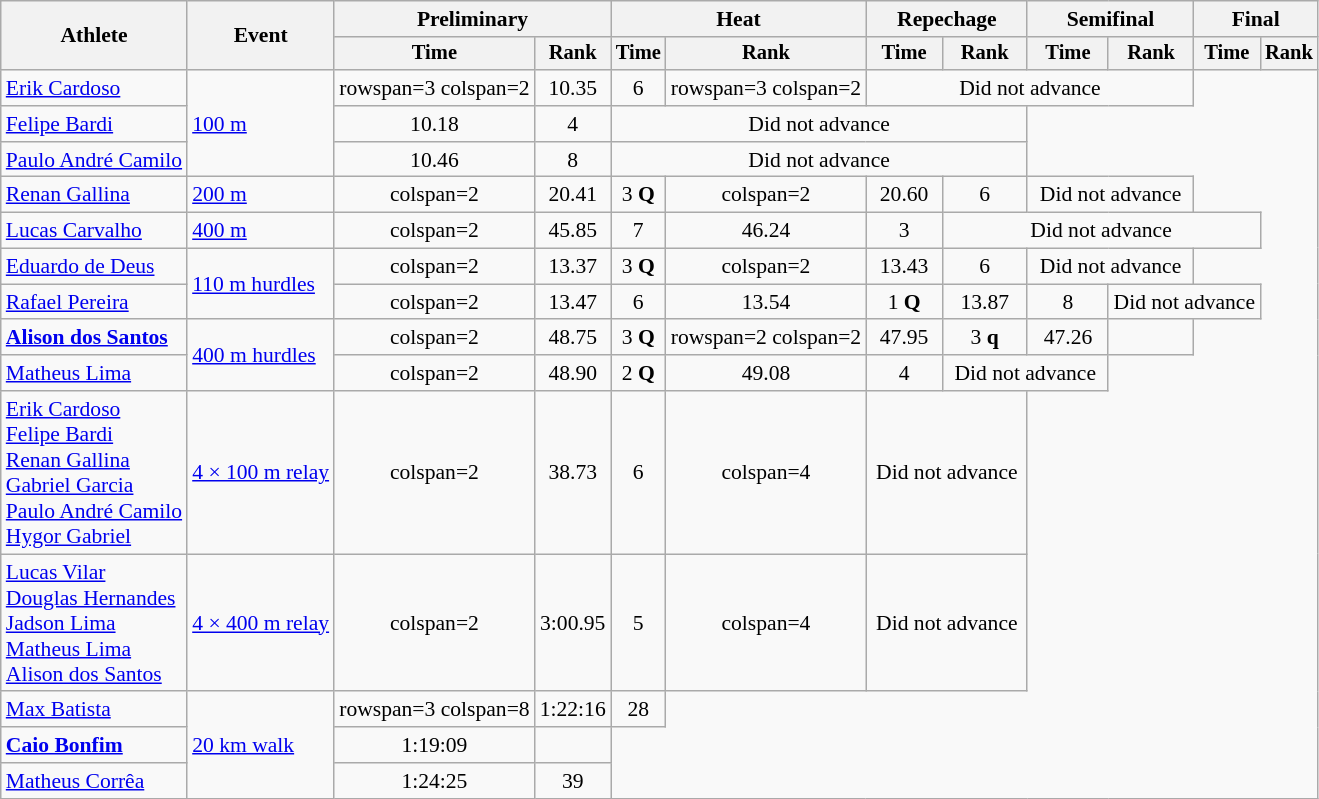<table class="wikitable" style="font-size:90%">
<tr>
<th rowspan=2>Athlete</th>
<th rowspan=2>Event</th>
<th colspan=2>Preliminary</th>
<th colspan=2>Heat</th>
<th colspan=2>Repechage</th>
<th colspan=2>Semifinal</th>
<th colspan=2>Final</th>
</tr>
<tr style=font-size:95%>
<th>Time</th>
<th>Rank</th>
<th>Time</th>
<th>Rank</th>
<th>Time</th>
<th>Rank</th>
<th>Time</th>
<th>Rank</th>
<th>Time</th>
<th>Rank</th>
</tr>
<tr align=center>
<td align=left><a href='#'>Erik Cardoso</a></td>
<td align=left rowspan=3><a href='#'>100 m</a></td>
<td>rowspan=3 colspan=2 </td>
<td>10.35</td>
<td>6</td>
<td>rowspan=3 colspan=2 </td>
<td colspan=4>Did not advance</td>
</tr>
<tr align=center>
<td align=left><a href='#'>Felipe Bardi</a></td>
<td>10.18</td>
<td>4</td>
<td colspan=4>Did not advance</td>
</tr>
<tr align=center>
<td align=left><a href='#'>Paulo André Camilo</a></td>
<td>10.46</td>
<td>8</td>
<td colspan=4>Did not advance</td>
</tr>
<tr align=center>
<td align=left><a href='#'>Renan Gallina</a></td>
<td align=left><a href='#'>200 m</a></td>
<td>colspan=2 </td>
<td>20.41</td>
<td>3 <strong>Q</strong></td>
<td>colspan=2 </td>
<td>20.60</td>
<td>6</td>
<td colspan=2>Did not advance</td>
</tr>
<tr align=center>
<td align=left><a href='#'>Lucas Carvalho</a></td>
<td align=left><a href='#'>400 m</a></td>
<td>colspan=2 </td>
<td>45.85</td>
<td>7</td>
<td>46.24</td>
<td>3</td>
<td colspan=4>Did not advance</td>
</tr>
<tr align=center>
<td align=left><a href='#'>Eduardo de Deus</a></td>
<td align=left rowspan=2><a href='#'>110 m hurdles</a></td>
<td>colspan=2 </td>
<td>13.37</td>
<td>3 <strong>Q</strong></td>
<td>colspan=2 </td>
<td>13.43</td>
<td>6</td>
<td colspan=2>Did not advance</td>
</tr>
<tr align=center>
<td align=left><a href='#'>Rafael Pereira</a></td>
<td>colspan=2 </td>
<td>13.47</td>
<td>6</td>
<td>13.54</td>
<td>1 <strong>Q</strong></td>
<td>13.87</td>
<td>8</td>
<td colspan=2>Did not advance</td>
</tr>
<tr align=center>
<td align=left><strong><a href='#'>Alison dos Santos</a></strong></td>
<td align=left rowspan=2><a href='#'>400 m hurdles</a></td>
<td>colspan=2 </td>
<td>48.75</td>
<td>3 <strong>Q</strong></td>
<td>rowspan=2 colspan=2 </td>
<td>47.95</td>
<td>3 <strong>q</strong></td>
<td>47.26</td>
<td></td>
</tr>
<tr align=center>
<td align=left><a href='#'>Matheus Lima</a></td>
<td>colspan=2 </td>
<td>48.90</td>
<td>2 <strong>Q</strong></td>
<td>49.08</td>
<td>4</td>
<td colspan=2>Did not advance</td>
</tr>
<tr align=center>
<td align=left><a href='#'>Erik Cardoso</a><br><a href='#'>Felipe Bardi</a><br><a href='#'>Renan Gallina</a><br><a href='#'>Gabriel Garcia</a><br><a href='#'>Paulo André Camilo</a><br><a href='#'>Hygor Gabriel</a></td>
<td align=left><a href='#'>4 × 100 m relay</a></td>
<td>colspan=2 </td>
<td>38.73</td>
<td>6</td>
<td>colspan=4 </td>
<td colspan=2>Did not advance</td>
</tr>
<tr align=center>
<td align=left><a href='#'>Lucas Vilar</a><br><a href='#'>Douglas Hernandes</a><br><a href='#'>Jadson Lima</a><br><a href='#'>Matheus Lima</a><br><a href='#'>Alison dos Santos</a></td>
<td align=left><a href='#'>4 × 400 m relay</a></td>
<td>colspan=2 </td>
<td>3:00.95</td>
<td>5</td>
<td>colspan=4 </td>
<td colspan=2>Did not advance</td>
</tr>
<tr align=center>
<td align=left><a href='#'>Max Batista</a></td>
<td align=left rowspan=3><a href='#'>20 km walk</a></td>
<td>rowspan=3 colspan=8 </td>
<td>1:22:16</td>
<td>28</td>
</tr>
<tr align=center>
<td align=left><strong><a href='#'>Caio Bonfim</a></strong></td>
<td>1:19:09</td>
<td></td>
</tr>
<tr align=center>
<td align=left><a href='#'>Matheus Corrêa</a></td>
<td>1:24:25</td>
<td>39</td>
</tr>
</table>
